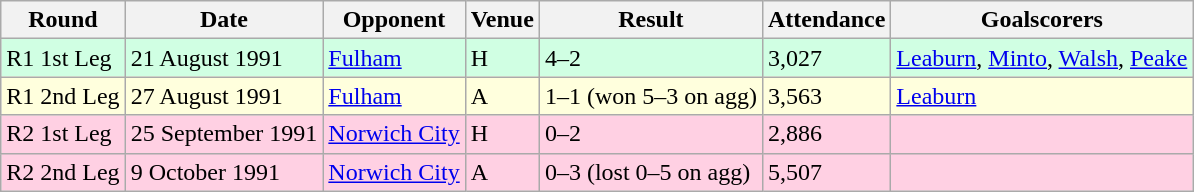<table class="wikitable">
<tr>
<th>Round</th>
<th>Date</th>
<th>Opponent</th>
<th>Venue</th>
<th>Result</th>
<th>Attendance</th>
<th>Goalscorers</th>
</tr>
<tr style="background-color: #d0ffe3;">
<td>R1 1st Leg</td>
<td>21 August 1991</td>
<td><a href='#'>Fulham</a></td>
<td>H</td>
<td>4–2</td>
<td>3,027</td>
<td><a href='#'>Leaburn</a>, <a href='#'>Minto</a>, <a href='#'>Walsh</a>, <a href='#'>Peake</a></td>
</tr>
<tr style="background-color: #ffffdd;">
<td>R1 2nd Leg</td>
<td>27 August 1991</td>
<td><a href='#'>Fulham</a></td>
<td>A</td>
<td>1–1 (won 5–3 on agg)</td>
<td>3,563</td>
<td><a href='#'>Leaburn</a></td>
</tr>
<tr style="background-color: #ffd0e3;">
<td>R2 1st Leg</td>
<td>25 September 1991</td>
<td><a href='#'>Norwich City</a></td>
<td>H</td>
<td>0–2</td>
<td>2,886</td>
<td></td>
</tr>
<tr style="background-color: #ffd0e3;">
<td>R2 2nd Leg</td>
<td>9 October 1991</td>
<td><a href='#'>Norwich City</a></td>
<td>A</td>
<td>0–3 (lost 0–5 on agg)</td>
<td>5,507</td>
<td></td>
</tr>
</table>
